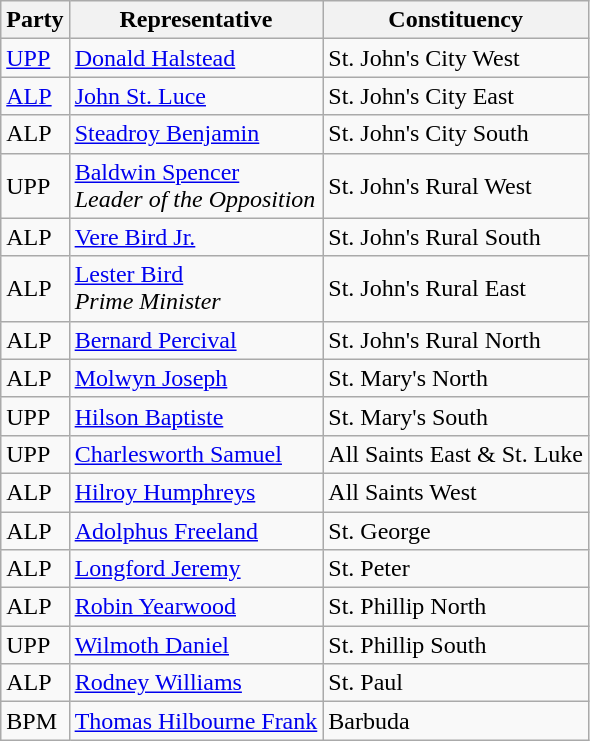<table class="wikitable">
<tr>
<th><strong>Party</strong></th>
<th><strong>Representative</strong></th>
<th><strong>Constituency</strong></th>
</tr>
<tr>
<td><a href='#'>UPP</a></td>
<td><a href='#'>Donald Halstead</a></td>
<td>St. John's City West</td>
</tr>
<tr>
<td><a href='#'>ALP</a></td>
<td><a href='#'>John St. Luce</a></td>
<td>St. John's City East</td>
</tr>
<tr>
<td>ALP</td>
<td><a href='#'>Steadroy Benjamin</a></td>
<td>St. John's City South</td>
</tr>
<tr>
<td>UPP</td>
<td><a href='#'>Baldwin Spencer</a><br><em>Leader of the Opposition</em></td>
<td>St. John's Rural West</td>
</tr>
<tr>
<td>ALP</td>
<td><a href='#'>Vere Bird Jr.</a></td>
<td>St. John's Rural South</td>
</tr>
<tr>
<td>ALP</td>
<td><a href='#'>Lester Bird</a><br><em>Prime Minister</em></td>
<td>St. John's Rural East</td>
</tr>
<tr>
<td>ALP</td>
<td><a href='#'>Bernard Percival</a></td>
<td>St. John's Rural North</td>
</tr>
<tr>
<td>ALP</td>
<td><a href='#'>Molwyn Joseph</a></td>
<td>St. Mary's North</td>
</tr>
<tr>
<td>UPP</td>
<td><a href='#'>Hilson Baptiste</a></td>
<td>St. Mary's South</td>
</tr>
<tr>
<td>UPP</td>
<td><a href='#'>Charlesworth Samuel</a></td>
<td>All Saints East & St. Luke</td>
</tr>
<tr>
<td>ALP</td>
<td><a href='#'>Hilroy Humphreys</a></td>
<td>All Saints West</td>
</tr>
<tr>
<td>ALP</td>
<td><a href='#'>Adolphus Freeland</a></td>
<td>St. George</td>
</tr>
<tr>
<td>ALP</td>
<td><a href='#'>Longford Jeremy</a></td>
<td>St. Peter</td>
</tr>
<tr>
<td>ALP</td>
<td><a href='#'>Robin Yearwood</a></td>
<td>St. Phillip North</td>
</tr>
<tr>
<td>UPP</td>
<td><a href='#'>Wilmoth Daniel</a></td>
<td>St. Phillip South</td>
</tr>
<tr>
<td>ALP</td>
<td><a href='#'>Rodney Williams</a></td>
<td>St. Paul</td>
</tr>
<tr>
<td>BPM</td>
<td><a href='#'>Thomas Hilbourne Frank</a></td>
<td>Barbuda</td>
</tr>
</table>
